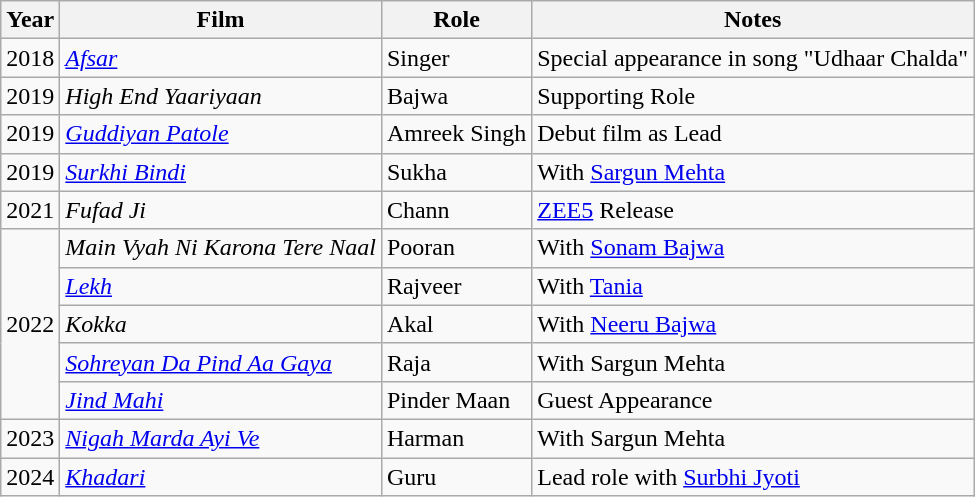<table class="wikitable sortable">
<tr>
<th>Year</th>
<th>Film</th>
<th>Role</th>
<th>Notes</th>
</tr>
<tr>
<td>2018</td>
<td><em><a href='#'>Afsar</a></em></td>
<td>Singer</td>
<td>Special appearance in song "Udhaar Chalda"</td>
</tr>
<tr>
<td>2019</td>
<td><em>High End Yaariyaan</em></td>
<td>Bajwa</td>
<td>Supporting Role</td>
</tr>
<tr>
<td>2019</td>
<td><em><a href='#'>Guddiyan Patole</a></em></td>
<td>Amreek Singh</td>
<td>Debut film as Lead</td>
</tr>
<tr>
<td>2019</td>
<td><em><a href='#'>Surkhi Bindi</a></em></td>
<td>Sukha</td>
<td>With <a href='#'>Sargun Mehta</a></td>
</tr>
<tr>
<td>2021</td>
<td><em>Fufad Ji</em></td>
<td>Chann</td>
<td><a href='#'>ZEE5</a> Release</td>
</tr>
<tr>
<td rowspan="5">2022</td>
<td><em>Main Vyah Ni Karona Tere Naal</em></td>
<td>Pooran</td>
<td>With <a href='#'>Sonam Bajwa</a></td>
</tr>
<tr>
<td><em><a href='#'>Lekh</a></em></td>
<td>Rajveer</td>
<td>With <a href='#'>Tania</a></td>
</tr>
<tr>
<td><em>Kokka</em></td>
<td>Akal</td>
<td>With <a href='#'>Neeru Bajwa</a></td>
</tr>
<tr>
<td><em><a href='#'>Sohreyan Da Pind Aa Gaya</a></em></td>
<td>Raja</td>
<td>With Sargun Mehta</td>
</tr>
<tr>
<td><em><a href='#'>Jind Mahi</a></em></td>
<td>Pinder Maan</td>
<td>Guest Appearance</td>
</tr>
<tr>
<td>2023</td>
<td><em><a href='#'>Nigah Marda Ayi Ve</a></em></td>
<td>Harman</td>
<td>With Sargun Mehta</td>
</tr>
<tr>
<td>2024</td>
<td><em><a href='#'>Khadari</a></em></td>
<td>Guru</td>
<td>Lead role with <a href='#'>Surbhi Jyoti</a></td>
</tr>
</table>
